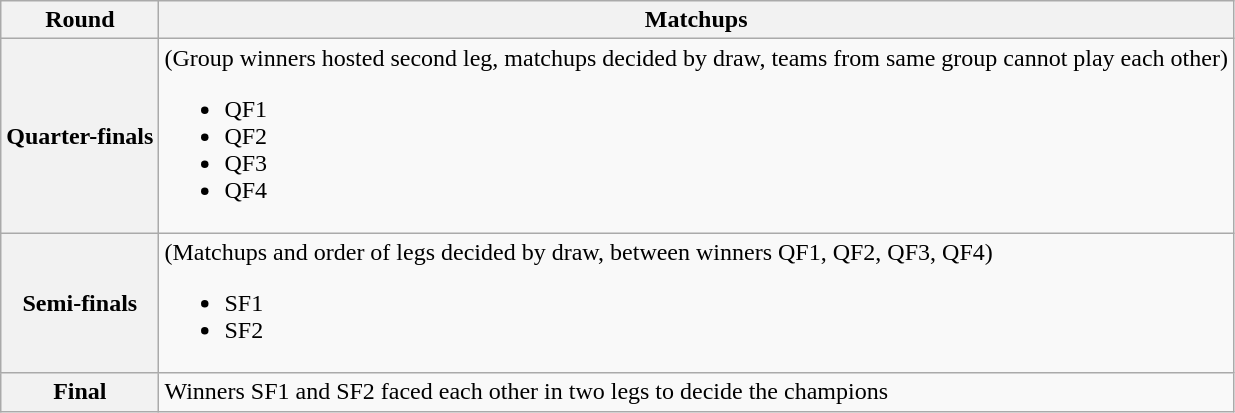<table class=wikitable>
<tr>
<th>Round</th>
<th>Matchups</th>
</tr>
<tr>
<th>Quarter-finals</th>
<td>(Group winners hosted second leg, matchups decided by draw, teams from same group cannot play each other)<br><ul><li>QF1</li><li>QF2</li><li>QF3</li><li>QF4</li></ul></td>
</tr>
<tr>
<th>Semi-finals</th>
<td>(Matchups and order of legs decided by draw, between winners QF1, QF2, QF3, QF4)<br><ul><li>SF1</li><li>SF2</li></ul></td>
</tr>
<tr>
<th>Final</th>
<td>Winners SF1 and SF2 faced each other in two legs to decide the champions</td>
</tr>
</table>
